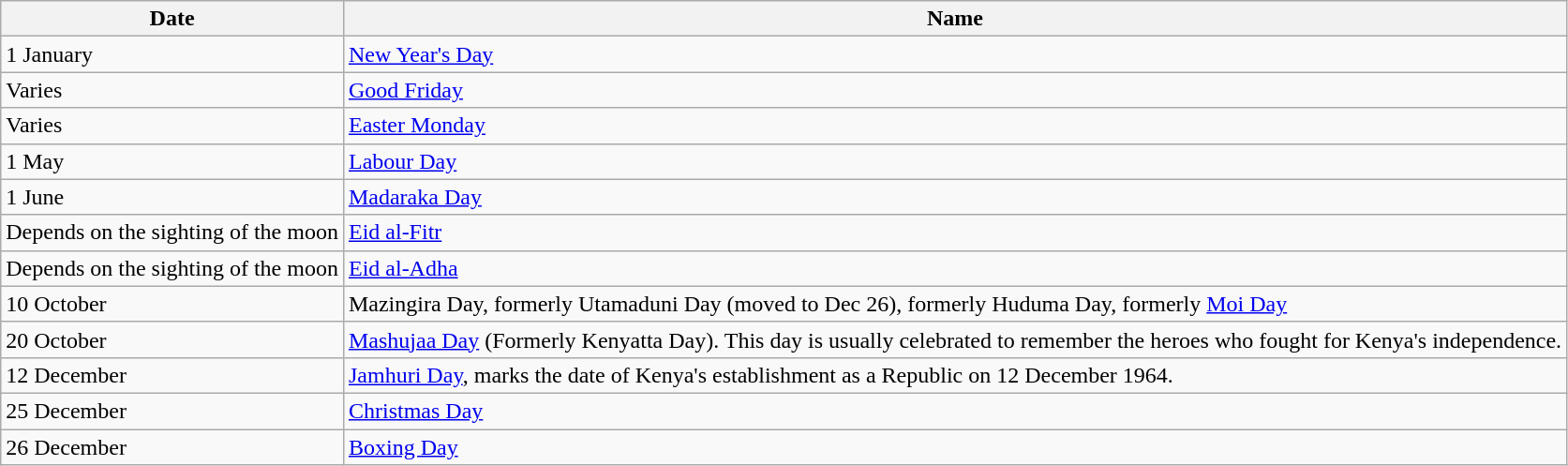<table class="wikitable">
<tr>
<th>Date</th>
<th>Name</th>
</tr>
<tr>
<td>1 January</td>
<td><a href='#'>New Year's Day</a></td>
</tr>
<tr>
<td>Varies</td>
<td><a href='#'>Good Friday</a></td>
</tr>
<tr>
<td>Varies</td>
<td><a href='#'>Easter Monday</a></td>
</tr>
<tr>
<td>1 May</td>
<td><a href='#'>Labour Day</a></td>
</tr>
<tr>
<td>1 June</td>
<td><a href='#'>Madaraka Day</a></td>
</tr>
<tr>
<td>Depends on the sighting of the moon</td>
<td><a href='#'>Eid al-Fitr</a></td>
</tr>
<tr>
<td>Depends on the sighting of the moon</td>
<td><a href='#'>Eid al-Adha</a></td>
</tr>
<tr>
<td>10 October</td>
<td>Mazingira Day, formerly Utamaduni Day (moved to Dec 26), formerly Huduma Day, formerly <a href='#'>Moi Day</a></td>
</tr>
<tr>
<td>20 October</td>
<td><a href='#'>Mashujaa Day</a> (Formerly Kenyatta Day). This day is usually celebrated to remember the heroes who fought for Kenya's independence.</td>
</tr>
<tr>
<td>12 December</td>
<td><a href='#'>Jamhuri Day</a>, marks the date of Kenya's establishment as a Republic on 12 December 1964.</td>
</tr>
<tr>
<td>25 December</td>
<td><a href='#'>Christmas Day</a></td>
</tr>
<tr>
<td>26 December</td>
<td><a href='#'>Boxing Day</a></td>
</tr>
</table>
